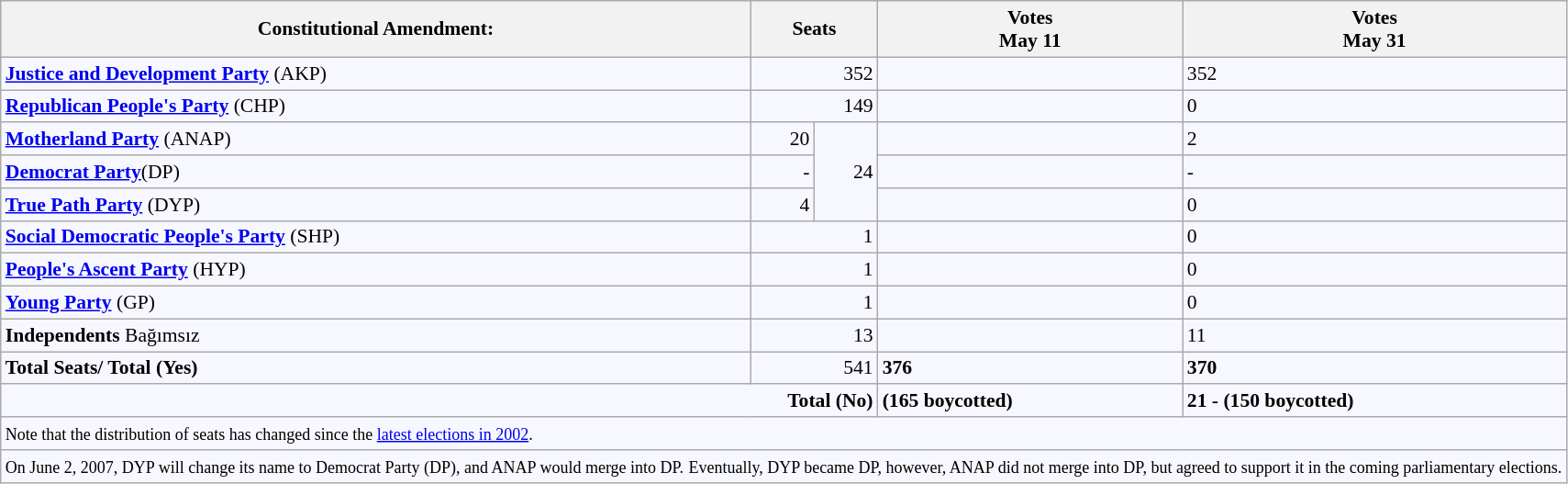<table class=wikitable style="border:1px solid #8888aa; background-color:#f7f8ff; padding:0px; font-size:90%;">
<tr align=center>
<th><strong>Constitutional Amendment:</strong></th>
<th colspan=2><strong>Seats</strong></th>
<th>Votes <br> May 11</th>
<th>Votes <br> May 31</th>
</tr>
<tr>
<td><strong><a href='#'>Justice and Development Party</a></strong> (AKP)</td>
<td align=right colspan=2>352</td>
<td></td>
<td>352</td>
</tr>
<tr>
<td><strong><a href='#'>Republican People's Party</a></strong> (CHP)</td>
<td align=right colspan=2>149</td>
<td></td>
<td>0</td>
</tr>
<tr>
<td><strong><a href='#'>Motherland Party</a></strong> (ANAP)</td>
<td align=right>20</td>
<td align=right rowspan=3>24</td>
<td></td>
<td>2</td>
</tr>
<tr>
<td><strong><a href='#'>Democrat Party</a></strong>(DP)</td>
<td align=right>-</td>
<td></td>
<td>-</td>
</tr>
<tr>
<td><strong><a href='#'>True Path Party</a></strong> (DYP)</td>
<td align=right>4</td>
<td></td>
<td>0</td>
</tr>
<tr>
<td><strong><a href='#'>Social Democratic People's Party</a></strong> (SHP)</td>
<td align=right colspan=2>1</td>
<td></td>
<td>0</td>
</tr>
<tr>
<td><strong><a href='#'>People's Ascent Party</a></strong> (HYP)</td>
<td align=right colspan=2>1</td>
<td></td>
<td>0</td>
</tr>
<tr>
<td><strong><a href='#'>Young Party</a></strong> (GP)</td>
<td align=right colspan=2>1</td>
<td></td>
<td>0</td>
</tr>
<tr>
<td><strong>Independents</strong> Bağımsız</td>
<td align=right colspan=2>13</td>
<td></td>
<td>11</td>
</tr>
<tr>
<td><strong>Total Seats/ Total (Yes)</strong></td>
<td align=right colspan=2>541</td>
<td><strong>376</strong></td>
<td><strong>370</strong></td>
</tr>
<tr>
<td align=right colspan=3><strong>Total (No)</strong></td>
<td><strong>(165 boycotted)</strong></td>
<td><strong>21 - (150 boycotted)</strong></td>
</tr>
<tr>
<td colspan=5><small>Note that the distribution of seats has changed since the <a href='#'>latest elections in 2002</a>.</small></td>
</tr>
<tr>
<td colspan=5><small>On June 2, 2007, DYP will change its name to Democrat Party (DP), and ANAP would merge into DP.</small> <small>Eventually, DYP became DP, however, ANAP did not merge into DP, but agreed to support it in the coming parliamentary elections.</small></td>
</tr>
</table>
